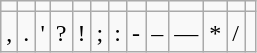<table class="wikitable" style="line-height: 1.2">
<tr align=center>
<td></td>
<td></td>
<td></td>
<td></td>
<td></td>
<td></td>
<td></td>
<td></td>
<td></td>
<td></td>
<td></td>
<td></td>
<td></td>
</tr>
<tr align=center>
<td>,</td>
<td>.</td>
<td>'</td>
<td>?</td>
<td>!</td>
<td>;</td>
<td>:</td>
<td>-</td>
<td>–</td>
<td>—</td>
<td>*</td>
<td>/</td>
<td></td>
</tr>
</table>
